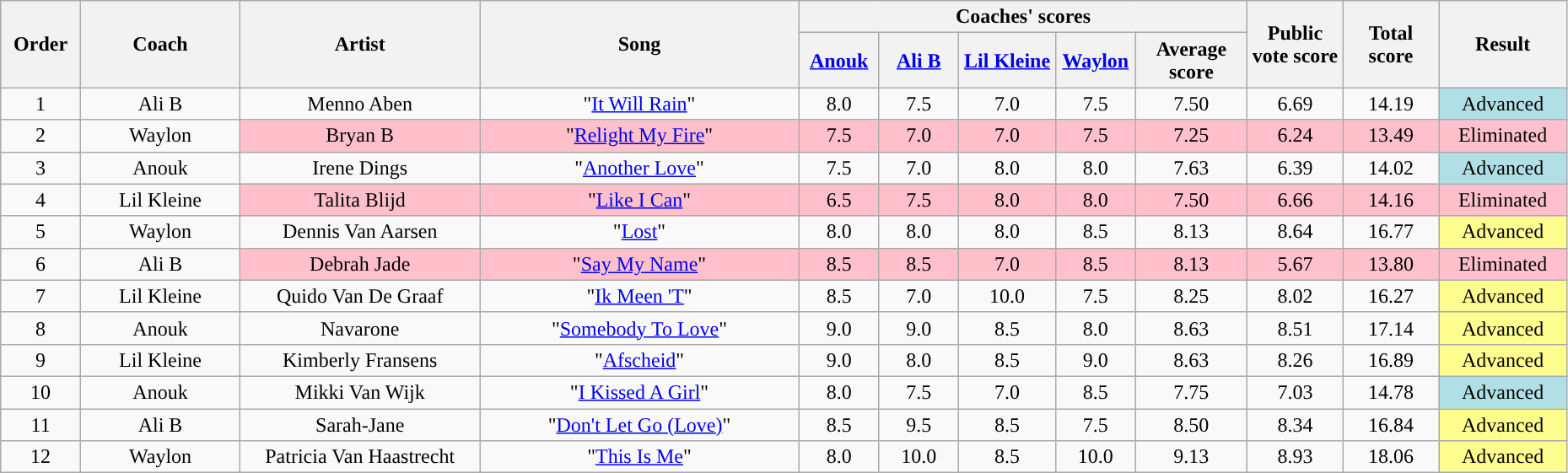<table class="wikitable sortable" style="text-align:center; width:98%;">
<tr>
<th scope="col" rowspan="2" style="width:05%;">Order</th>
<th scope="col" rowspan="2" style="width:10%;">Coach</th>
<th scope="col" rowspan="2" style="width:15%;">Artist</th>
<th scope="col" rowspan="2" style="width:20%;">Song</th>
<th scope="col" colspan="5" style="width:20%;">Coaches' scores</th>
<th scope="col" rowspan="2" style="width:6%;">Public vote score</th>
<th scope="col" rowspan="2" style="width:6%;">Total score</th>
<th scope="col" rowspan="2" style="width:8%;">Result</th>
</tr>
<tr>
<th style="width:5%;"><a href='#'>Anouk</a></th>
<th style="width:5%;"><a href='#'>Ali B</a></th>
<th nowrap style="width:5%;"><a href='#'>Lil Kleine</a></th>
<th style="width:5%;"><a href='#'>Waylon</a></th>
<th style="width:7%;">Average score</th>
</tr>
<tr>
<td>1</td>
<td>Ali B</td>
<td>Menno Aben</td>
<td>"<a href='#'>It Will Rain</a>"</td>
<td>8.0</td>
<td>7.5</td>
<td>7.0</td>
<td>7.5</td>
<td>7.50</td>
<td>6.69</td>
<td>14.19</td>
<td style="background:#B0E0E6">Advanced</td>
</tr>
<tr>
<td>2</td>
<td>Waylon</td>
<td style="background:pink;">Bryan B</td>
<td style="background:pink;">"<a href='#'>Relight My Fire</a>"</td>
<td style="background:pink;">7.5</td>
<td style="background:pink;">7.0</td>
<td style="background:pink;">7.0</td>
<td style="background:pink;">7.5</td>
<td style="background:pink;">7.25</td>
<td style="background:pink;">6.24</td>
<td style="background:pink;">13.49</td>
<td style="background:pink;">Eliminated</td>
</tr>
<tr>
<td>3</td>
<td>Anouk</td>
<td>Irene Dings</td>
<td>"<a href='#'>Another Love</a>"</td>
<td>7.5</td>
<td>7.0</td>
<td>8.0</td>
<td>8.0</td>
<td>7.63</td>
<td>6.39</td>
<td>14.02</td>
<td style="background:#B0E0E6">Advanced</td>
</tr>
<tr>
<td>4</td>
<td>Lil Kleine</td>
<td style="background:pink;">Talita Blijd</td>
<td style="background:pink;">"<a href='#'>Like I Can</a>"</td>
<td style="background:pink;">6.5</td>
<td style="background:pink;">7.5</td>
<td style="background:pink;">8.0</td>
<td style="background:pink;">8.0</td>
<td style="background:pink;">7.50</td>
<td style="background:pink;">6.66</td>
<td style="background:pink;">14.16</td>
<td style="background:pink;">Eliminated</td>
</tr>
<tr>
<td>5</td>
<td>Waylon</td>
<td>Dennis Van Aarsen</td>
<td>"<a href='#'>Lost</a>"</td>
<td>8.0</td>
<td>8.0</td>
<td>8.0</td>
<td>8.5</td>
<td>8.13</td>
<td>8.64</td>
<td>16.77</td>
<td style="background:#fdfc8f;">Advanced</td>
</tr>
<tr>
<td>6</td>
<td>Ali B</td>
<td style="background:pink;">Debrah Jade</td>
<td style="background:pink;">"<a href='#'>Say My Name</a>"</td>
<td style="background:pink;">8.5</td>
<td style="background:pink;">8.5</td>
<td style="background:pink;">7.0</td>
<td style="background:pink;">8.5</td>
<td style="background:pink;">8.13</td>
<td style="background:pink;">5.67</td>
<td style="background:pink;">13.80</td>
<td style="background:pink;">Eliminated</td>
</tr>
<tr>
<td>7</td>
<td>Lil Kleine</td>
<td>Quido Van De Graaf</td>
<td>"<a href='#'>Ik Meen 'T</a>"</td>
<td>8.5</td>
<td>7.0</td>
<td>10.0</td>
<td>7.5</td>
<td>8.25</td>
<td>8.02</td>
<td>16.27</td>
<td style="background:#fdfc8f;">Advanced</td>
</tr>
<tr>
<td>8</td>
<td>Anouk</td>
<td>Navarone</td>
<td>"<a href='#'>Somebody To Love</a>"</td>
<td>9.0</td>
<td>9.0</td>
<td>8.5</td>
<td>8.0</td>
<td>8.63</td>
<td>8.51</td>
<td>17.14</td>
<td style="background:#fdfc8f;">Advanced</td>
</tr>
<tr>
<td>9</td>
<td>Lil Kleine</td>
<td>Kimberly Fransens</td>
<td>"<a href='#'>Afscheid</a>"</td>
<td>9.0</td>
<td>8.0</td>
<td>8.5</td>
<td>9.0</td>
<td>8.63</td>
<td>8.26</td>
<td>16.89</td>
<td style="background:#fdfc8f;">Advanced</td>
</tr>
<tr>
<td>10</td>
<td>Anouk</td>
<td>Mikki Van Wijk</td>
<td>"<a href='#'>I Kissed A Girl</a>"</td>
<td>8.0</td>
<td>7.5</td>
<td>7.0</td>
<td>8.5</td>
<td>7.75</td>
<td>7.03</td>
<td>14.78</td>
<td style="background:#B0E0E6">Advanced</td>
</tr>
<tr>
<td>11</td>
<td>Ali B</td>
<td>Sarah-Jane</td>
<td>"<a href='#'>Don't Let Go (Love)</a>"</td>
<td>8.5</td>
<td>9.5</td>
<td>8.5</td>
<td>7.5</td>
<td>8.50</td>
<td>8.34</td>
<td>16.84</td>
<td style="background:#fdfc8f;">Advanced</td>
</tr>
<tr>
<td>12</td>
<td>Waylon</td>
<td>Patricia Van Haastrecht</td>
<td>"<a href='#'>This Is Me</a>"</td>
<td>8.0</td>
<td>10.0</td>
<td>8.5</td>
<td>10.0</td>
<td>9.13</td>
<td>8.93</td>
<td>18.06</td>
<td style="background:#fdfc8f;">Advanced</td>
</tr>
</table>
